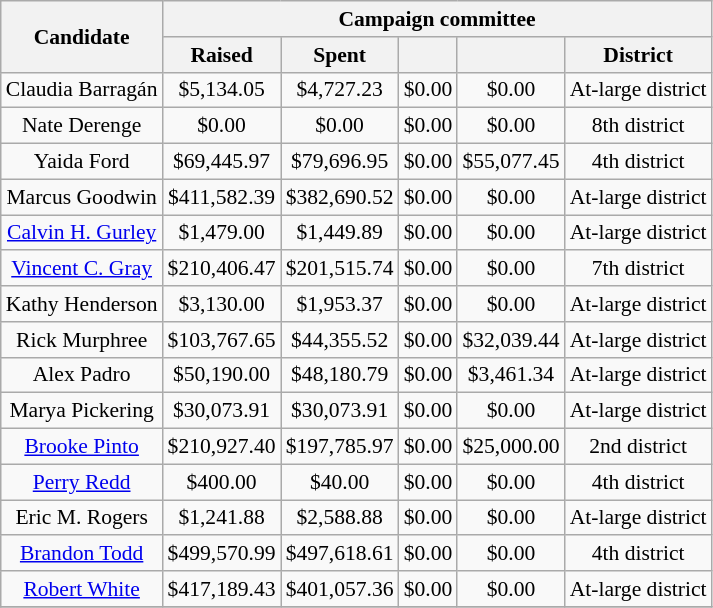<table class="wikitable sortable" style="font-size:90%;text-align:center;">
<tr>
<th rowspan="2">Candidate</th>
<th colspan="8">Campaign committee</th>
</tr>
<tr>
<th>Raised</th>
<th>Spent</th>
<th data-sort-type=currency></th>
<th></th>
<th>District</th>
</tr>
<tr>
<td>Claudia Barragán</td>
<td>$5,134.05</td>
<td>$4,727.23</td>
<td>$0.00</td>
<td>$0.00</td>
<td>At-large district</td>
</tr>
<tr>
<td>Nate Derenge</td>
<td>$0.00</td>
<td>$0.00</td>
<td>$0.00</td>
<td>$0.00</td>
<td>8th district</td>
</tr>
<tr>
<td>Yaida Ford</td>
<td>$69,445.97</td>
<td>$79,696.95</td>
<td>$0.00</td>
<td>$55,077.45</td>
<td>4th district</td>
</tr>
<tr>
<td>Marcus Goodwin</td>
<td>$411,582.39</td>
<td>$382,690.52</td>
<td>$0.00</td>
<td>$0.00</td>
<td>At-large district</td>
</tr>
<tr>
<td><a href='#'>Calvin H. Gurley</a></td>
<td>$1,479.00</td>
<td>$1,449.89</td>
<td>$0.00</td>
<td>$0.00</td>
<td>At-large district</td>
</tr>
<tr>
<td><a href='#'>Vincent C. Gray</a></td>
<td>$210,406.47</td>
<td>$201,515.74</td>
<td>$0.00</td>
<td>$0.00</td>
<td>7th district</td>
</tr>
<tr>
<td>Kathy Henderson</td>
<td>$3,130.00</td>
<td>$1,953.37</td>
<td>$0.00</td>
<td>$0.00</td>
<td>At-large district</td>
</tr>
<tr>
<td>Rick Murphree</td>
<td>$103,767.65</td>
<td>$44,355.52</td>
<td>$0.00</td>
<td>$32,039.44</td>
<td>At-large district</td>
</tr>
<tr>
<td>Alex Padro</td>
<td>$50,190.00</td>
<td>$48,180.79</td>
<td>$0.00</td>
<td>$3,461.34</td>
<td>At-large district</td>
</tr>
<tr>
<td>Marya Pickering</td>
<td>$30,073.91</td>
<td>$30,073.91</td>
<td>$0.00</td>
<td>$0.00</td>
<td>At-large district</td>
</tr>
<tr>
<td><a href='#'>Brooke Pinto</a></td>
<td>$210,927.40</td>
<td>$197,785.97</td>
<td>$0.00</td>
<td>$25,000.00</td>
<td>2nd district</td>
</tr>
<tr>
<td><a href='#'>Perry Redd</a></td>
<td>$400.00</td>
<td>$40.00</td>
<td>$0.00</td>
<td>$0.00</td>
<td>4th district</td>
</tr>
<tr>
<td>Eric M. Rogers</td>
<td>$1,241.88</td>
<td>$2,588.88</td>
<td>$0.00</td>
<td>$0.00</td>
<td>At-large district</td>
</tr>
<tr>
<td><a href='#'>Brandon Todd</a></td>
<td>$499,570.99</td>
<td>$497,618.61</td>
<td>$0.00</td>
<td>$0.00</td>
<td>4th district</td>
</tr>
<tr>
<td><a href='#'>Robert White</a></td>
<td>$417,189.43</td>
<td>$401,057.36</td>
<td>$0.00</td>
<td>$0.00</td>
<td>At-large district</td>
</tr>
<tr>
</tr>
</table>
